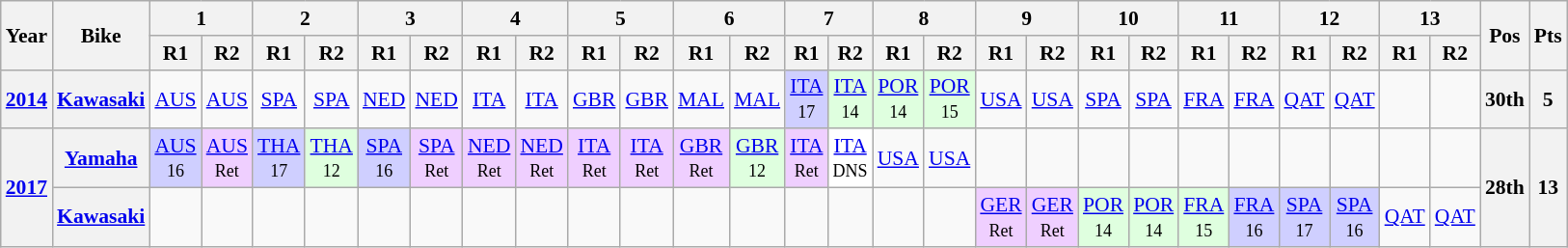<table class="wikitable" style="text-align:center; font-size:90%">
<tr>
<th valign="middle" rowspan=2>Year</th>
<th valign="middle" rowspan=2>Bike</th>
<th colspan=2>1</th>
<th colspan=2>2</th>
<th colspan=2>3</th>
<th colspan=2>4</th>
<th colspan=2>5</th>
<th colspan=2>6</th>
<th colspan=2>7</th>
<th colspan=2>8</th>
<th colspan=2>9</th>
<th colspan=2>10</th>
<th colspan=2>11</th>
<th colspan=2>12</th>
<th colspan=2>13</th>
<th rowspan=2>Pos</th>
<th rowspan=2>Pts</th>
</tr>
<tr>
<th>R1</th>
<th>R2</th>
<th>R1</th>
<th>R2</th>
<th>R1</th>
<th>R2</th>
<th>R1</th>
<th>R2</th>
<th>R1</th>
<th>R2</th>
<th>R1</th>
<th>R2</th>
<th>R1</th>
<th>R2</th>
<th>R1</th>
<th>R2</th>
<th>R1</th>
<th>R2</th>
<th>R1</th>
<th>R2</th>
<th>R1</th>
<th>R2</th>
<th>R1</th>
<th>R2</th>
<th>R1</th>
<th>R2</th>
</tr>
<tr>
<th><a href='#'>2014</a></th>
<th><a href='#'>Kawasaki</a></th>
<td><a href='#'>AUS</a></td>
<td><a href='#'>AUS</a></td>
<td><a href='#'>SPA</a></td>
<td><a href='#'>SPA</a></td>
<td><a href='#'>NED</a></td>
<td><a href='#'>NED</a></td>
<td><a href='#'>ITA</a></td>
<td><a href='#'>ITA</a></td>
<td><a href='#'>GBR</a></td>
<td><a href='#'>GBR</a></td>
<td><a href='#'>MAL</a></td>
<td><a href='#'>MAL</a></td>
<td style="background:#cfcfff;"><a href='#'>ITA</a><br><small>17</small></td>
<td style="background:#DFFFDF;"><a href='#'>ITA</a><br><small>14</small></td>
<td style="background:#DFFFDF;"><a href='#'>POR</a><br><small>14</small></td>
<td style="background:#DFFFDF;"><a href='#'>POR</a><br><small>15</small></td>
<td><a href='#'>USA</a></td>
<td><a href='#'>USA</a></td>
<td><a href='#'>SPA</a></td>
<td><a href='#'>SPA</a></td>
<td><a href='#'>FRA</a></td>
<td><a href='#'>FRA</a></td>
<td><a href='#'>QAT</a></td>
<td><a href='#'>QAT</a></td>
<td></td>
<td></td>
<th>30th</th>
<th>5</th>
</tr>
<tr>
<th rowspan=2><a href='#'>2017</a></th>
<th><a href='#'>Yamaha</a></th>
<td style="background:#CFCFFF;"><a href='#'>AUS</a><br><small>16</small></td>
<td style="background:#EFCFFF;"><a href='#'>AUS</a><br><small>Ret</small></td>
<td style="background:#CFCFFF;"><a href='#'>THA</a><br><small>17</small></td>
<td style="background:#DFFFDF;"><a href='#'>THA</a><br><small>12</small></td>
<td style="background:#CFCFFF;"><a href='#'>SPA</a><br><small>16</small></td>
<td style="background:#EFCFFF;"><a href='#'>SPA</a><br><small>Ret</small></td>
<td style="background:#EFCFFF;"><a href='#'>NED</a><br><small>Ret</small></td>
<td style="background:#EFCFFF;"><a href='#'>NED</a><br><small>Ret</small></td>
<td style="background:#EFCFFF;"><a href='#'>ITA</a><br><small>Ret</small></td>
<td style="background:#EFCFFF;"><a href='#'>ITA</a><br><small>Ret</small></td>
<td style="background:#EFCFFF;"><a href='#'>GBR</a><br><small>Ret</small></td>
<td style="background:#DFFFDF;"><a href='#'>GBR</a><br><small>12</small></td>
<td style="background:#EFCFFF;"><a href='#'>ITA</a><br><small>Ret</small></td>
<td style="background:#FFFFFF;"><a href='#'>ITA</a><br><small>DNS</small></td>
<td><a href='#'>USA</a></td>
<td><a href='#'>USA</a></td>
<td></td>
<td></td>
<td></td>
<td></td>
<td></td>
<td></td>
<td></td>
<td></td>
<td></td>
<td></td>
<th rowspan=2>28th</th>
<th rowspan=2>13</th>
</tr>
<tr>
<th><a href='#'>Kawasaki</a></th>
<td></td>
<td></td>
<td></td>
<td></td>
<td></td>
<td></td>
<td></td>
<td></td>
<td></td>
<td></td>
<td></td>
<td></td>
<td></td>
<td></td>
<td></td>
<td></td>
<td style="background:#EFCFFF;"><a href='#'>GER</a><br><small>Ret</small></td>
<td style="background:#EFCFFF;"><a href='#'>GER</a><br><small>Ret</small></td>
<td style="background:#DFFFDF;"><a href='#'>POR</a><br><small>14</small></td>
<td style="background:#DFFFDF;"><a href='#'>POR</a><br><small>14</small></td>
<td style="background:#DFFFDF;"><a href='#'>FRA</a><br><small>15</small></td>
<td style="background:#CFCFFF;"><a href='#'>FRA</a><br><small>16</small></td>
<td style="background:#CFCFFF;"><a href='#'>SPA</a><br><small>17</small></td>
<td style="background:#CFCFFF;"><a href='#'>SPA</a><br><small>16</small></td>
<td><a href='#'>QAT</a></td>
<td><a href='#'>QAT</a></td>
</tr>
</table>
